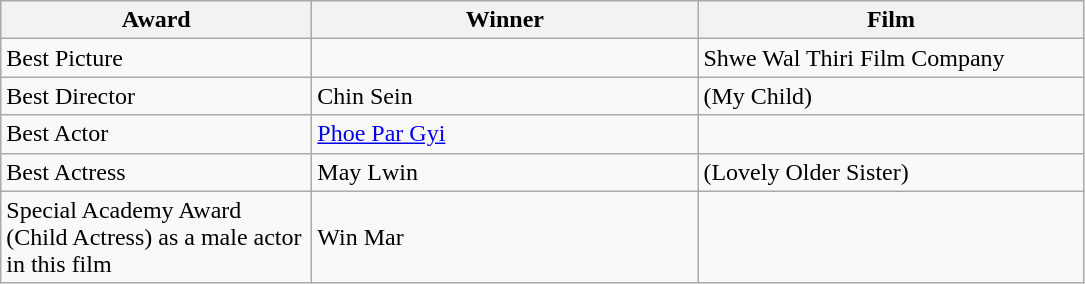<table class="wikitable">
<tr>
<th width="200"><strong>Award</strong></th>
<th width="250"><strong>Winner</strong></th>
<th width="250"><strong>Film</strong></th>
</tr>
<tr>
<td>Best Picture</td>
<td></td>
<td>Shwe Wal Thiri Film Company</td>
</tr>
<tr>
<td>Best Director</td>
<td>Chin Sein</td>
<td> (My Child)</td>
</tr>
<tr>
<td>Best Actor</td>
<td><a href='#'>Phoe Par Gyi</a></td>
<td></td>
</tr>
<tr>
<td>Best Actress</td>
<td>May Lwin</td>
<td> (Lovely Older Sister)</td>
</tr>
<tr>
<td>Special Academy Award (Child Actress) as a male actor in this film</td>
<td>Win Mar</td>
<td></td>
</tr>
</table>
